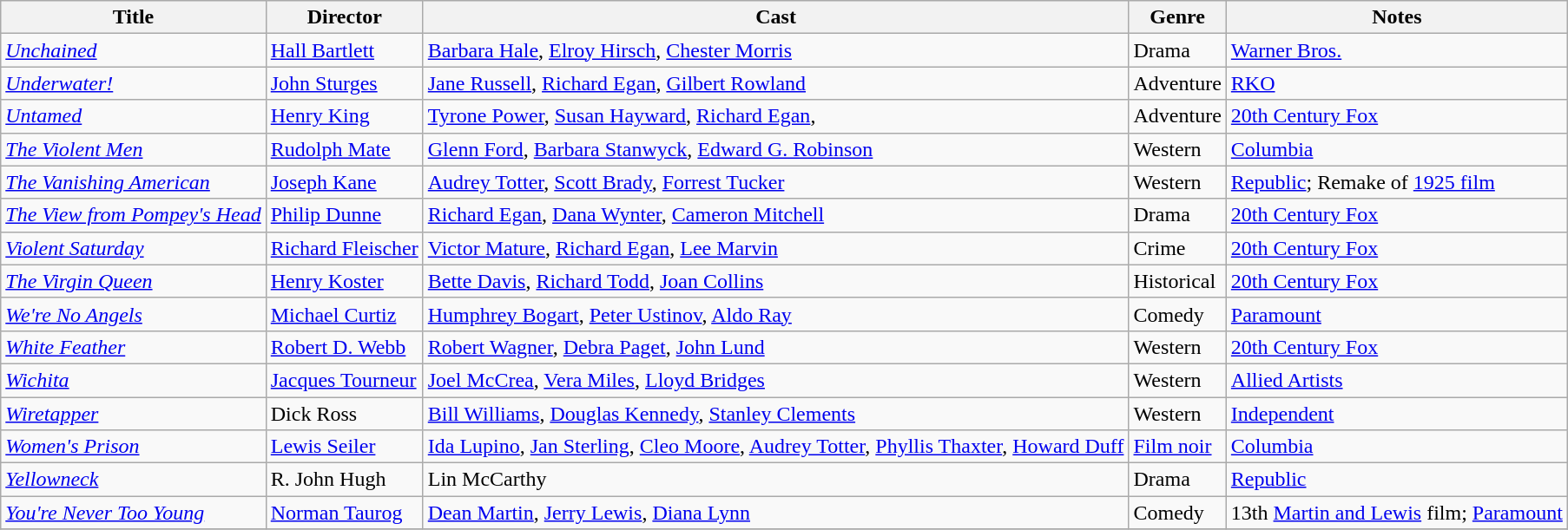<table class="wikitable sortable">
<tr>
<th>Title</th>
<th>Director</th>
<th>Cast</th>
<th>Genre</th>
<th>Notes</th>
</tr>
<tr>
<td><em><a href='#'>Unchained</a></em></td>
<td><a href='#'>Hall Bartlett</a></td>
<td><a href='#'>Barbara Hale</a>, <a href='#'>Elroy Hirsch</a>, <a href='#'>Chester Morris</a></td>
<td>Drama</td>
<td><a href='#'>Warner Bros.</a></td>
</tr>
<tr>
<td><em><a href='#'>Underwater!</a></em></td>
<td><a href='#'>John Sturges</a></td>
<td><a href='#'>Jane Russell</a>, <a href='#'>Richard Egan</a>, <a href='#'>Gilbert Rowland</a></td>
<td>Adventure</td>
<td><a href='#'>RKO</a></td>
</tr>
<tr>
<td><em><a href='#'>Untamed</a></em></td>
<td><a href='#'>Henry King</a></td>
<td><a href='#'>Tyrone Power</a>, <a href='#'>Susan Hayward</a>, <a href='#'>Richard Egan</a>,</td>
<td>Adventure</td>
<td><a href='#'>20th Century Fox</a></td>
</tr>
<tr>
<td><em><a href='#'>The Violent Men</a></em></td>
<td><a href='#'>Rudolph Mate</a></td>
<td><a href='#'>Glenn Ford</a>, <a href='#'>Barbara Stanwyck</a>, <a href='#'>Edward G. Robinson</a></td>
<td>Western</td>
<td><a href='#'>Columbia</a></td>
</tr>
<tr>
<td><em><a href='#'>The Vanishing American</a></em></td>
<td><a href='#'>Joseph Kane</a></td>
<td><a href='#'>Audrey Totter</a>, <a href='#'>Scott Brady</a>, <a href='#'>Forrest Tucker</a></td>
<td>Western</td>
<td><a href='#'>Republic</a>; Remake of <a href='#'>1925 film</a></td>
</tr>
<tr>
<td><em><a href='#'>The View from Pompey's Head</a></em></td>
<td><a href='#'>Philip Dunne</a></td>
<td><a href='#'>Richard Egan</a>, <a href='#'>Dana Wynter</a>, <a href='#'>Cameron Mitchell</a></td>
<td>Drama</td>
<td><a href='#'>20th Century Fox</a></td>
</tr>
<tr>
<td><em><a href='#'>Violent Saturday</a></em></td>
<td><a href='#'>Richard Fleischer</a></td>
<td><a href='#'>Victor Mature</a>, <a href='#'>Richard Egan</a>, <a href='#'>Lee Marvin</a></td>
<td>Crime</td>
<td><a href='#'>20th Century Fox</a></td>
</tr>
<tr>
<td><em><a href='#'>The Virgin Queen</a></em></td>
<td><a href='#'>Henry Koster</a></td>
<td><a href='#'>Bette Davis</a>, <a href='#'>Richard Todd</a>, <a href='#'>Joan Collins</a></td>
<td>Historical</td>
<td><a href='#'>20th Century Fox</a></td>
</tr>
<tr>
<td><em><a href='#'>We're No Angels</a></em></td>
<td><a href='#'>Michael Curtiz</a></td>
<td><a href='#'>Humphrey Bogart</a>, <a href='#'>Peter Ustinov</a>, <a href='#'>Aldo Ray</a></td>
<td>Comedy</td>
<td><a href='#'>Paramount</a></td>
</tr>
<tr>
<td><em><a href='#'>White Feather</a></em></td>
<td><a href='#'>Robert D. Webb</a></td>
<td><a href='#'>Robert Wagner</a>, <a href='#'>Debra Paget</a>, <a href='#'>John Lund</a></td>
<td>Western</td>
<td><a href='#'>20th Century Fox</a></td>
</tr>
<tr>
<td><em><a href='#'>Wichita</a></em></td>
<td><a href='#'>Jacques Tourneur</a></td>
<td><a href='#'>Joel McCrea</a>, <a href='#'>Vera Miles</a>, <a href='#'>Lloyd Bridges</a></td>
<td>Western</td>
<td><a href='#'>Allied Artists</a></td>
</tr>
<tr>
<td><em><a href='#'>Wiretapper</a></em></td>
<td>Dick Ross</td>
<td><a href='#'>Bill Williams</a>,  <a href='#'>Douglas Kennedy</a>, <a href='#'>Stanley Clements</a></td>
<td>Western</td>
<td><a href='#'>Independent</a></td>
</tr>
<tr>
<td><em><a href='#'>Women's Prison</a></em></td>
<td><a href='#'>Lewis Seiler</a></td>
<td><a href='#'>Ida Lupino</a>, <a href='#'>Jan Sterling</a>, <a href='#'>Cleo Moore</a>, <a href='#'>Audrey Totter</a>, <a href='#'>Phyllis Thaxter</a>, <a href='#'>Howard Duff</a></td>
<td><a href='#'>Film noir</a></td>
<td><a href='#'>Columbia</a></td>
</tr>
<tr>
<td><em><a href='#'>Yellowneck</a></em></td>
<td>R. John Hugh</td>
<td>Lin McCarthy</td>
<td>Drama</td>
<td><a href='#'>Republic</a></td>
</tr>
<tr>
<td><em><a href='#'>You're Never Too Young</a></em></td>
<td><a href='#'>Norman Taurog</a></td>
<td><a href='#'>Dean Martin</a>, <a href='#'>Jerry Lewis</a>, <a href='#'>Diana Lynn</a></td>
<td>Comedy</td>
<td>13th <a href='#'>Martin and Lewis</a> film; <a href='#'>Paramount</a></td>
</tr>
<tr>
</tr>
</table>
